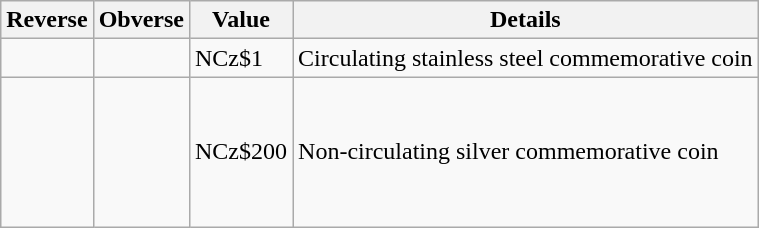<table class="wikitable">
<tr>
<th>Reverse</th>
<th>Obverse</th>
<th>Value</th>
<th>Details</th>
</tr>
<tr>
<td></td>
<td></td>
<td>NCz$1</td>
<td>Circulating stainless steel commemorative coin</td>
</tr>
<tr style="height:100px;">
<td></td>
<td></td>
<td>NCz$200</td>
<td>Non-circulating silver commemorative coin</td>
</tr>
</table>
